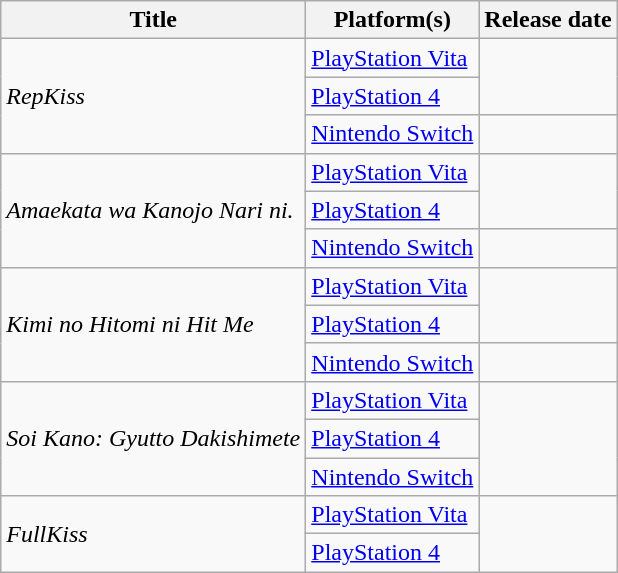<table class="wikitable sortable" width="auto">
<tr>
<th>Title</th>
<th>Platform(s)</th>
<th>Release date</th>
</tr>
<tr>
<td scope="row" rowspan="3"><em>RepKiss</em></td>
<td><a href='#'>PlayStation Vita</a></td>
<td scope="row" rowspan="2"></td>
</tr>
<tr>
<td><a href='#'>PlayStation 4</a></td>
</tr>
<tr>
<td><a href='#'>Nintendo Switch</a></td>
<td></td>
</tr>
<tr>
<td scope="row" rowspan="3"><em>Amaekata wa Kanojo Nari ni.</em></td>
<td><a href='#'>PlayStation Vita</a></td>
<td scope="row" rowspan="2"></td>
</tr>
<tr>
<td><a href='#'>PlayStation 4</a></td>
</tr>
<tr>
<td><a href='#'>Nintendo Switch</a></td>
<td></td>
</tr>
<tr>
<td scope="row" rowspan="3"><em>Kimi no Hitomi ni Hit Me</em></td>
<td><a href='#'>PlayStation Vita</a></td>
<td scope="row" rowspan="2"></td>
</tr>
<tr>
<td><a href='#'>PlayStation 4</a></td>
</tr>
<tr>
<td><a href='#'>Nintendo Switch</a></td>
<td></td>
</tr>
<tr>
<td scope="row" rowspan="3"><em>Soi Kano: Gyutto Dakishimete</em></td>
<td><a href='#'>PlayStation Vita</a></td>
<td scope="row" rowspan="3"></td>
</tr>
<tr>
<td><a href='#'>PlayStation 4</a></td>
</tr>
<tr>
<td><a href='#'>Nintendo Switch</a></td>
</tr>
<tr>
<td scope="row" rowspan="2"><em>FullKiss</em></td>
<td><a href='#'>PlayStation Vita</a></td>
<td scope="row" rowspan="2"></td>
</tr>
<tr>
<td><a href='#'>PlayStation 4</a></td>
</tr>
</table>
